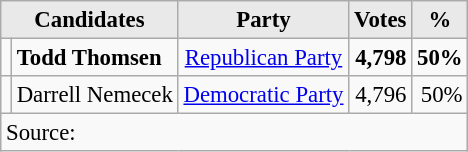<table class=wikitable style="font-size:95%; text-align:right;">
<tr>
<th style="background-color:#E9E9E9" align=center colspan=2>Candidates</th>
<th style="background-color:#E9E9E9" align=center>Party</th>
<th style="background-color:#E9E9E9" align=center>Votes</th>
<th style="background-color:#E9E9E9" align=center>%</th>
</tr>
<tr>
<td></td>
<td align=left><strong>Todd Thomsen</strong></td>
<td align=center><a href='#'>Republican Party</a></td>
<td><strong>4,798</strong></td>
<td><strong>50%</strong></td>
</tr>
<tr>
<td></td>
<td align=left>Darrell Nemecek</td>
<td align=center><a href='#'>Democratic Party</a></td>
<td>4,796</td>
<td>50%</td>
</tr>
<tr>
<td align="left" colspan=6>Source: </td>
</tr>
</table>
